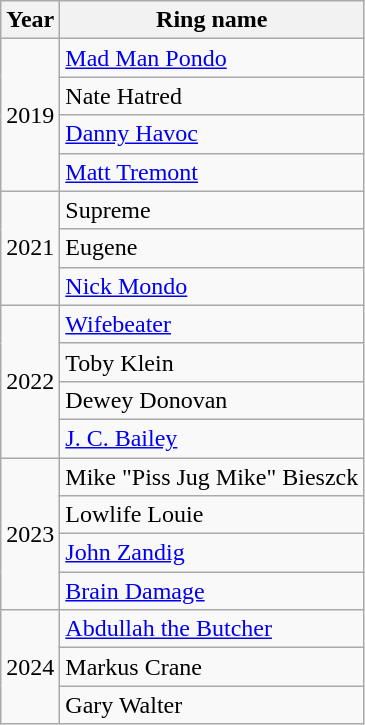<table class="wikitable sortable">
<tr>
<th>Year</th>
<th>Ring name</th>
</tr>
<tr>
<td rowspan=4>2019</td>
<td><a href='#'>Mad Man Pondo</a></td>
</tr>
<tr>
<td>Nate Hatred</td>
</tr>
<tr>
<td><a href='#'>Danny Havoc</a></td>
</tr>
<tr>
<td><a href='#'>Matt Tremont</a></td>
</tr>
<tr>
<td rowspan=3>2021</td>
<td>Supreme</td>
</tr>
<tr>
<td>Eugene</td>
</tr>
<tr>
<td><a href='#'>Nick Mondo</a></td>
</tr>
<tr>
<td rowspan=4>2022</td>
<td><a href='#'>Wifebeater</a></td>
</tr>
<tr>
<td>Toby Klein</td>
</tr>
<tr>
<td>Dewey Donovan</td>
</tr>
<tr>
<td><a href='#'>J. C. Bailey</a></td>
</tr>
<tr>
<td rowspan=4>2023</td>
<td>Mike "Piss Jug Mike" Bieszck</td>
</tr>
<tr>
<td>Lowlife Louie</td>
</tr>
<tr>
<td><a href='#'>John Zandig</a></td>
</tr>
<tr>
<td><a href='#'>Brain Damage</a></td>
</tr>
<tr>
<td rowspan=3>2024</td>
<td><a href='#'>Abdullah the Butcher</a></td>
</tr>
<tr>
<td>Markus Crane</td>
</tr>
<tr>
<td>Gary Walter</td>
</tr>
</table>
